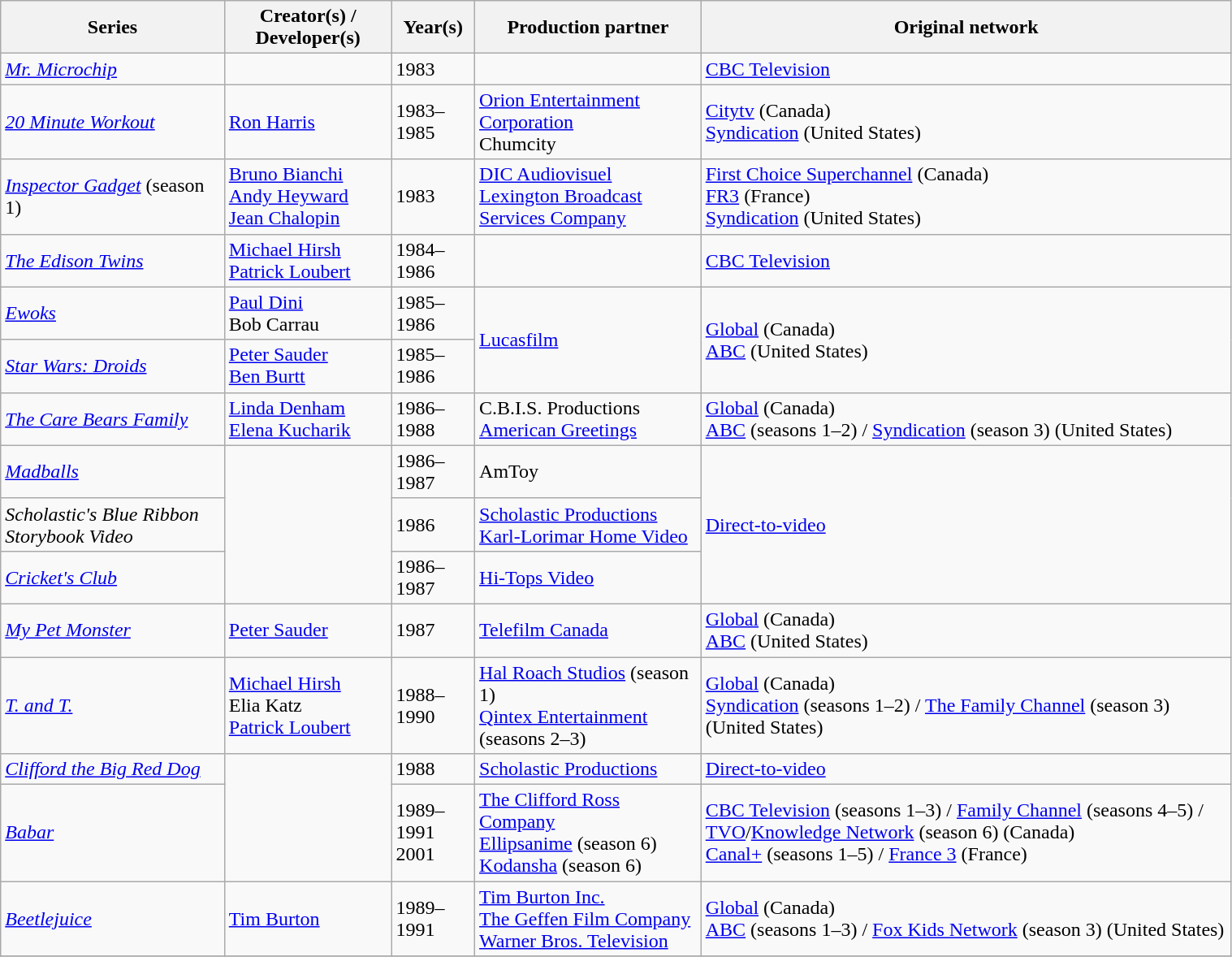<table class="wikitable sortable plainrowheaders" width="80%">
<tr>
<th>Series</th>
<th>Creator(s) / Developer(s)</th>
<th>Year(s)</th>
<th>Production partner</th>
<th>Original network</th>
</tr>
<tr>
<td><em><a href='#'>Mr. Microchip</a></em></td>
<td></td>
<td>1983</td>
<td></td>
<td><a href='#'>CBC Television</a></td>
</tr>
<tr>
<td><em><a href='#'>20 Minute Workout</a></em></td>
<td><a href='#'>Ron Harris</a></td>
<td>1983–1985</td>
<td><a href='#'>Orion Entertainment Corporation</a><br>Chumcity</td>
<td><a href='#'>Citytv</a> (Canada)<br><a href='#'>Syndication</a> (United States)</td>
</tr>
<tr>
<td><em><a href='#'>Inspector Gadget</a></em> (season 1)</td>
<td><a href='#'>Bruno Bianchi</a><br><a href='#'>Andy Heyward</a><br><a href='#'>Jean Chalopin</a></td>
<td>1983</td>
<td><a href='#'>DIC Audiovisuel</a><br><a href='#'>Lexington Broadcast Services Company</a></td>
<td><a href='#'>First Choice Superchannel</a> (Canada)<br><a href='#'>FR3</a> (France)<br><a href='#'>Syndication</a> (United States)</td>
</tr>
<tr>
<td><em><a href='#'>The Edison Twins</a></em></td>
<td><a href='#'>Michael Hirsh</a><br><a href='#'>Patrick Loubert</a></td>
<td>1984–1986</td>
<td></td>
<td><a href='#'>CBC Television</a></td>
</tr>
<tr>
<td><em><a href='#'>Ewoks</a></em></td>
<td><a href='#'>Paul Dini</a><br>Bob Carrau</td>
<td>1985–1986</td>
<td rowspan="2"><a href='#'>Lucasfilm</a></td>
<td rowspan="2"><a href='#'>Global</a> (Canada)<br><a href='#'>ABC</a> (United States)</td>
</tr>
<tr>
<td><em><a href='#'>Star Wars: Droids</a></em></td>
<td><a href='#'>Peter Sauder</a><br><a href='#'>Ben Burtt</a></td>
<td>1985–1986</td>
</tr>
<tr>
<td><em><a href='#'>The Care Bears Family</a></em></td>
<td><a href='#'>Linda Denham</a><br><a href='#'>Elena Kucharik</a></td>
<td>1986–1988</td>
<td>C.B.I.S. Productions<br><a href='#'>American Greetings</a></td>
<td><a href='#'>Global</a> (Canada)<br><a href='#'>ABC</a> (seasons 1–2) / <a href='#'>Syndication</a> (season 3) (United States)</td>
</tr>
<tr>
<td><em><a href='#'>Madballs</a></em></td>
<td rowspan="3"></td>
<td>1986–1987</td>
<td>AmToy</td>
<td rowspan="3"><a href='#'>Direct-to-video</a></td>
</tr>
<tr>
<td><em>Scholastic's Blue Ribbon Storybook Video</em></td>
<td>1986</td>
<td><a href='#'>Scholastic Productions</a><br><a href='#'>Karl-Lorimar Home Video</a></td>
</tr>
<tr>
<td><em><a href='#'>Cricket's Club</a></em></td>
<td>1986–1987</td>
<td><a href='#'>Hi-Tops Video</a></td>
</tr>
<tr>
<td><em><a href='#'>My Pet Monster</a></em></td>
<td><a href='#'>Peter Sauder</a></td>
<td>1987</td>
<td><a href='#'>Telefilm Canada</a></td>
<td><a href='#'>Global</a> (Canada)<br><a href='#'>ABC</a> (United States)</td>
</tr>
<tr>
<td><em><a href='#'>T. and T.</a></em></td>
<td><a href='#'>Michael Hirsh</a><br>Elia Katz<br><a href='#'>Patrick Loubert</a></td>
<td>1988–1990</td>
<td><a href='#'>Hal Roach Studios</a> (season 1)<br><a href='#'>Qintex Entertainment</a> (seasons 2–3)</td>
<td><a href='#'>Global</a> (Canada)<br><a href='#'>Syndication</a> (seasons 1–2) / <a href='#'>The Family Channel</a> (season 3) (United States)</td>
</tr>
<tr>
<td><em><a href='#'>Clifford the Big Red Dog</a></em></td>
<td rowspan="2"></td>
<td>1988</td>
<td><a href='#'>Scholastic Productions</a></td>
<td><a href='#'>Direct-to-video</a></td>
</tr>
<tr>
<td><em><a href='#'>Babar</a></em></td>
<td>1989–1991<br>2001</td>
<td><a href='#'>The Clifford Ross Company</a><br><a href='#'>Ellipsanime</a> (season 6)<br><a href='#'>Kodansha</a> (season 6)</td>
<td><a href='#'>CBC Television</a> (seasons 1–3) / <a href='#'>Family Channel</a> (seasons 4–5) / <a href='#'>TVO</a>/<a href='#'>Knowledge Network</a> (season 6) (Canada)<br><a href='#'>Canal+</a> (seasons 1–5) / <a href='#'>France 3</a> (France)</td>
</tr>
<tr>
<td><em><a href='#'>Beetlejuice</a></em></td>
<td><a href='#'>Tim Burton</a></td>
<td>1989–1991</td>
<td><a href='#'>Tim Burton Inc.</a><br><a href='#'>The Geffen Film Company</a><br><a href='#'>Warner Bros. Television</a></td>
<td><a href='#'>Global</a> (Canada)<br><a href='#'>ABC</a> (seasons 1–3) / <a href='#'>Fox Kids Network</a> (season 3) (United States)</td>
</tr>
<tr>
</tr>
</table>
